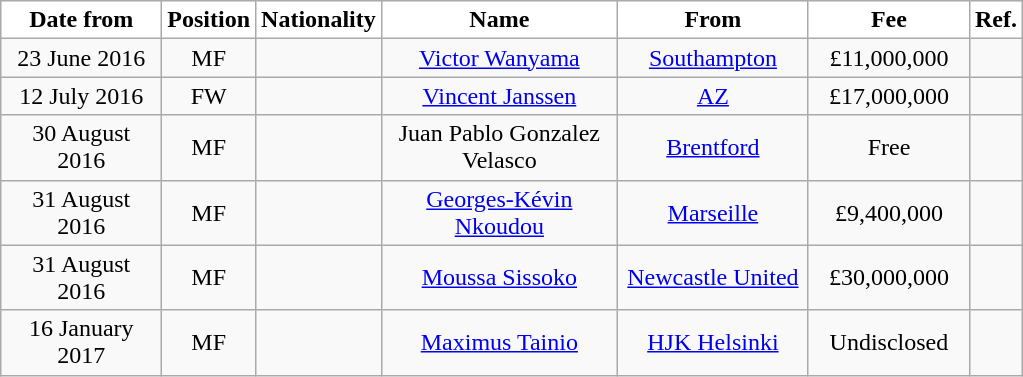<table class="wikitable" style="text-align:center">
<tr>
<th style="background:#FFFFFF; color:#000000; width:100px;">Date from</th>
<th style="background:#FFFFFF; color:#000000; width:50px;">Position</th>
<th style="background:#FFFFFF; color:#000000; width:50px;">Nationality</th>
<th style="background:#FFFFFF; color:#000000; width:150px;">Name</th>
<th style="background:#FFFFFF; color:#000000; width:120px;">From</th>
<th style="background:#FFFFFF; color:#000000; width:100px;">Fee</th>
<th style="background:#FFFFFF; color:#000000; width:25px;">Ref.</th>
</tr>
<tr>
<td>23 June 2016</td>
<td>MF</td>
<td></td>
<td><a href='#'>Victor Wanyama</a></td>
<td><a href='#'>Southampton</a></td>
<td>£11,000,000</td>
<td></td>
</tr>
<tr>
<td>12 July 2016</td>
<td>FW</td>
<td></td>
<td><a href='#'>Vincent Janssen</a></td>
<td><a href='#'>AZ</a></td>
<td>£17,000,000</td>
<td></td>
</tr>
<tr>
<td>30 August 2016</td>
<td>MF</td>
<td></td>
<td>Juan Pablo Gonzalez Velasco</td>
<td><a href='#'>Brentford</a></td>
<td>Free</td>
<td></td>
</tr>
<tr>
<td>31 August 2016</td>
<td>MF</td>
<td></td>
<td><a href='#'>Georges-Kévin Nkoudou</a></td>
<td><a href='#'>Marseille</a></td>
<td>£9,400,000</td>
<td></td>
</tr>
<tr>
<td>31 August 2016</td>
<td>MF</td>
<td></td>
<td><a href='#'>Moussa Sissoko</a></td>
<td><a href='#'>Newcastle United</a></td>
<td>£30,000,000</td>
<td></td>
</tr>
<tr>
<td>16 January 2017</td>
<td>MF</td>
<td></td>
<td><a href='#'>Maximus Tainio</a></td>
<td><a href='#'>HJK Helsinki</a></td>
<td>Undisclosed</td>
<td></td>
</tr>
</table>
